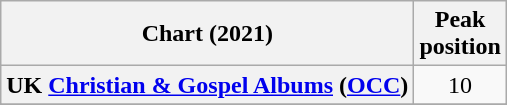<table class="wikitable sortable plainrowheaders" style="text-align:center">
<tr>
<th scope="col">Chart (2021)</th>
<th scope="col">Peak<br>position</th>
</tr>
<tr>
<th scope="row">UK <a href='#'>Christian & Gospel Albums</a> (<a href='#'>OCC</a>)</th>
<td>10</td>
</tr>
<tr>
</tr>
<tr>
</tr>
</table>
